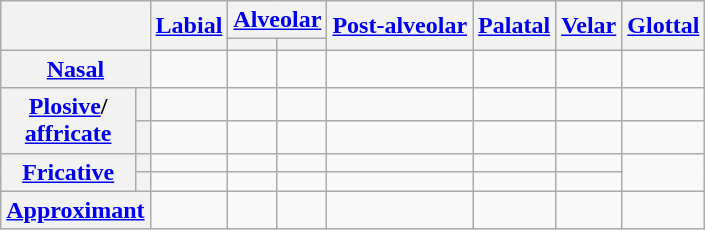<table class="wikitable" style="text-align: center;">
<tr>
<th colspan="2" rowspan="2"></th>
<th rowspan="2" scope="col"><a href='#'>Labial</a></th>
<th colspan="2" scope="col"><a href='#'>Alveolar</a></th>
<th rowspan="2" scope="col"><a href='#'>Post-alveolar</a></th>
<th rowspan="2" scope="col"><a href='#'>Palatal</a></th>
<th rowspan="2" scope="col"><a href='#'>Velar</a></th>
<th rowspan="2" scope="col"><a href='#'>Glottal</a></th>
</tr>
<tr>
<th></th>
<th></th>
</tr>
<tr>
<th colspan="2" scope="row"><a href='#'>Nasal</a></th>
<td></td>
<td></td>
<td></td>
<td></td>
<td></td>
<td></td>
<td></td>
</tr>
<tr>
<th rowspan="2" scope="row"><a href='#'>Plosive</a>/<br><a href='#'>affricate</a></th>
<th scope="row"></th>
<td></td>
<td></td>
<td></td>
<td></td>
<td></td>
<td></td>
<td></td>
</tr>
<tr>
<th scope="row"></th>
<td></td>
<td></td>
<td></td>
<td></td>
<td></td>
<td></td>
<td></td>
</tr>
<tr>
<th rowspan="2" scope="row"><a href='#'>Fricative</a></th>
<th scope="row"></th>
<td></td>
<td></td>
<td></td>
<td></td>
<td></td>
<td></td>
<td rowspan="2" scope="row"></td>
</tr>
<tr>
<th scope="row"></th>
<td></td>
<td></td>
<td></td>
<td></td>
<td></td>
<td></td>
</tr>
<tr>
<th colspan="2" scope="row"><a href='#'>Approximant</a></th>
<td></td>
<td></td>
<td></td>
<td></td>
<td></td>
<td></td>
<td></td>
</tr>
</table>
